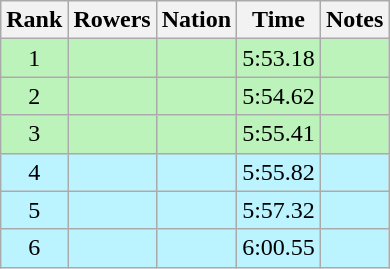<table class="wikitable sortable" style="text-align:center">
<tr>
<th>Rank</th>
<th>Rowers</th>
<th>Nation</th>
<th>Time</th>
<th>Notes</th>
</tr>
<tr bgcolor=bbf3bb>
<td>1</td>
<td align=left data-sort-value="Bjønness, Lars"></td>
<td align=left></td>
<td>5:53.18</td>
<td></td>
</tr>
<tr bgcolor=bbf3bb>
<td>2</td>
<td align=left data-sort-value="Kinyakin, Sergey"></td>
<td align=left></td>
<td>5:54.62</td>
<td></td>
</tr>
<tr bgcolor=bbf3bb>
<td>3</td>
<td align=left data-sort-value="Antonie, Peter"></td>
<td align=left></td>
<td>5:55.41</td>
<td></td>
</tr>
<tr bgcolor=bbf3ff>
<td>4</td>
<td align=left data-sort-value="Chalupa Jr., Václav"></td>
<td align=left></td>
<td>5:55.82</td>
<td></td>
</tr>
<tr bgcolor=bbf3ff>
<td>5</td>
<td align=left data-sort-value="Cieślakowski, Sławomir"></td>
<td align=left></td>
<td>5:57.32</td>
<td></td>
</tr>
<tr bgcolor=bbf3ff>
<td>6</td>
<td align=left data-sort-value="Douma, Paul"></td>
<td align=left></td>
<td>6:00.55</td>
<td></td>
</tr>
</table>
